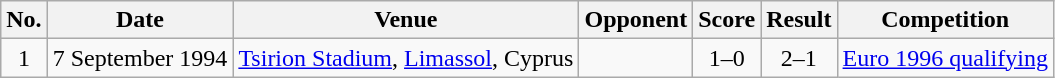<table class="wikitable sortable">
<tr>
<th scope="col">No.</th>
<th scope="col">Date</th>
<th scope="col">Venue</th>
<th scope="col">Opponent</th>
<th scope="col">Score</th>
<th scope="col">Result</th>
<th scope="col">Competition</th>
</tr>
<tr>
<td align="center">1</td>
<td>7 September 1994</td>
<td><a href='#'>Tsirion Stadium</a>, <a href='#'>Limassol</a>, Cyprus</td>
<td></td>
<td align="center">1–0</td>
<td align="center">2–1</td>
<td><a href='#'>Euro 1996 qualifying</a></td>
</tr>
</table>
